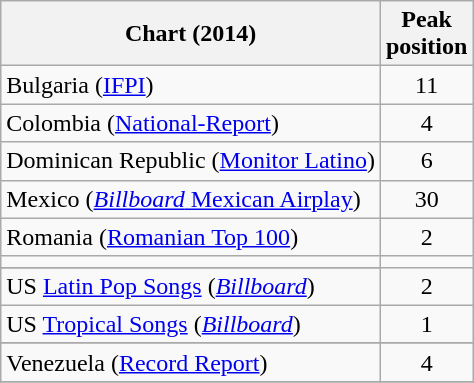<table class="wikitable sortable">
<tr>
<th>Chart (2014)</th>
<th>Peak<br>position</th>
</tr>
<tr>
<td>Bulgaria (<a href='#'>IFPI</a>)</td>
<td align="center">11</td>
</tr>
<tr>
<td>Colombia (<a href='#'>National-Report</a>)</td>
<td align="center">4</td>
</tr>
<tr>
<td>Dominican Republic (<a href='#'>Monitor Latino</a>)</td>
<td align="center">6</td>
</tr>
<tr>
<td>Mexico (<a href='#'><em>Billboard</em> Mexican Airplay</a>)</td>
<td align="center">30</td>
</tr>
<tr>
<td>Romania (<a href='#'>Romanian Top 100</a>)</td>
<td align="center">2</td>
</tr>
<tr>
<td></td>
</tr>
<tr>
</tr>
<tr>
<td>US <a href='#'>Latin Pop Songs</a> (<em><a href='#'>Billboard</a></em>)</td>
<td style="text-align:center;">2</td>
</tr>
<tr>
<td>US <a href='#'>Tropical Songs</a> (<em><a href='#'>Billboard</a></em>)</td>
<td style="text-align:center;">1</td>
</tr>
<tr>
</tr>
<tr>
</tr>
<tr>
<td>Venezuela (<a href='#'>Record Report</a>)</td>
<td align="center">4</td>
</tr>
<tr>
</tr>
</table>
